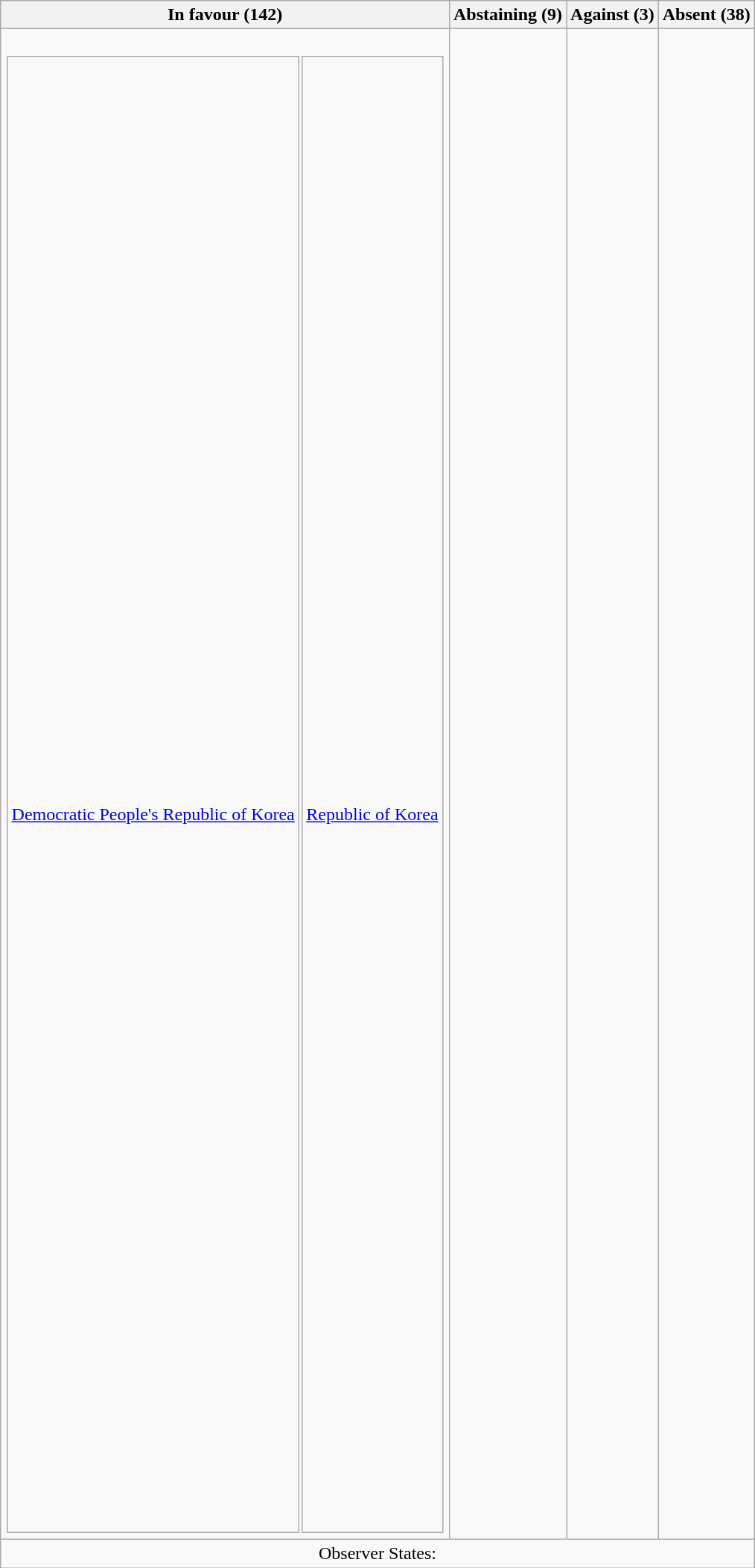<table class="wikitable">
<tr>
<th><strong>In favour (142)</strong><br></th>
<th><strong>Abstaining (9)</strong></th>
<th><strong>Against (3)</strong></th>
<th><strong>Absent (38)</strong></th>
</tr>
<tr style="vertical-align: top;">
<td><br><table>
<tr style="vertical-align: top;">
<td><br><em><br></em><br><br><br><br><br><br><br><br><br><br><br><br><br><br><br><br><br><br><br><br><br><br><br><br><br><br><br><br><br><br><br><br><br><br><br> <a href='#'>Democratic People's Republic of Korea</a><br><br><br><br><br><br><br><br><br><br><br><br><br><br><br><br><br><br><br><br><br><br><br><br><br><br><br><br><br><br></td>
<td><br><br><br><br><br><br><br><br><br><br><br><br><br><br><br><br><br><br><br><br><br><br><br><br><br><br><br><br><br><br><br><br><br><br><br><br><br> <a href='#'>Republic of Korea</a><br><br><br><br><br><br><br><br><br><br><br><br><br><br><br><br><br><br><br><br><br><br><br><br><br><em></em><br><br><br><br><br><br><br><br><br><br><br></td>
</tr>
</table>
</td>
<td><br><br><br><br><br><br><br><br></td>
<td><br><br></td>
<td><br><br><br><br><br><br><br><br><br><br><br><br><br><br><br><br><br><br><br><br><br><br><br><br><br><br><br><br><br><br><br><br><br><br><br><br><br><br></td>
</tr>
<tr style="text-align: center;">
<td colspan=4>Observer States: </td>
</tr>
</table>
